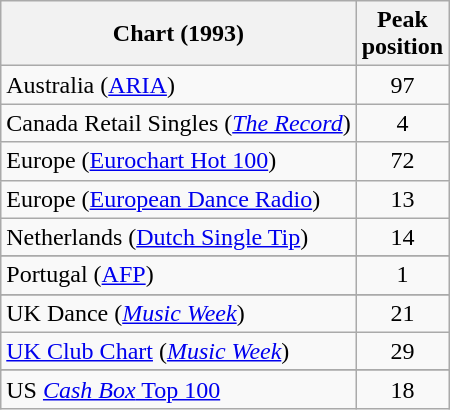<table class="wikitable">
<tr>
<th>Chart (1993)</th>
<th>Peak<br>position</th>
</tr>
<tr>
<td>Australia (<a href='#'>ARIA</a>)</td>
<td align="center">97</td>
</tr>
<tr>
<td>Canada Retail Singles (<em><a href='#'>The Record</a></em>)</td>
<td align="center">4</td>
</tr>
<tr>
<td>Europe (<a href='#'>Eurochart Hot 100</a>)</td>
<td align="center">72</td>
</tr>
<tr>
<td>Europe (<a href='#'>European Dance Radio</a>)</td>
<td align="center">13</td>
</tr>
<tr>
<td>Netherlands (<a href='#'>Dutch Single Tip</a>)</td>
<td align="center">14</td>
</tr>
<tr>
</tr>
<tr>
<td>Portugal (<a href='#'>AFP</a>)</td>
<td align="center">1</td>
</tr>
<tr>
</tr>
<tr>
<td>UK Dance (<em><a href='#'>Music Week</a></em>)</td>
<td align="center">21</td>
</tr>
<tr>
<td><a href='#'>UK Club Chart</a> (<em><a href='#'>Music Week</a></em>)</td>
<td align="center">29</td>
</tr>
<tr>
</tr>
<tr>
</tr>
<tr>
</tr>
<tr>
</tr>
<tr>
</tr>
<tr>
</tr>
<tr>
<td>US <a href='#'><em>Cash Box</em> Top 100</a></td>
<td align="center">18</td>
</tr>
</table>
